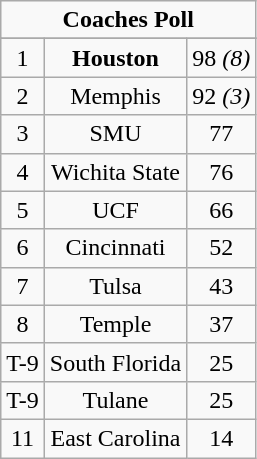<table class="wikitable">
<tr align="center">
<td align="center" Colspan="3"><strong>Coaches Poll</strong></td>
</tr>
<tr align="center">
</tr>
<tr align="center">
<td>1</td>
<td><strong>Houston</strong></td>
<td>98 <em>(8)</em></td>
</tr>
<tr align="center">
<td>2</td>
<td>Memphis</td>
<td>92 <em>(3)</em></td>
</tr>
<tr align="center">
<td>3</td>
<td>SMU</td>
<td>77</td>
</tr>
<tr align="center">
<td>4</td>
<td>Wichita State</td>
<td>76</td>
</tr>
<tr align="center">
<td>5</td>
<td>UCF</td>
<td>66</td>
</tr>
<tr align="center">
<td>6</td>
<td>Cincinnati</td>
<td>52</td>
</tr>
<tr align="center">
<td>7</td>
<td>Tulsa</td>
<td>43</td>
</tr>
<tr align="center">
<td>8</td>
<td>Temple</td>
<td>37</td>
</tr>
<tr align="center">
<td>T-9</td>
<td>South Florida</td>
<td>25</td>
</tr>
<tr align="center">
<td>T-9</td>
<td>Tulane</td>
<td>25</td>
</tr>
<tr align="center">
<td>11</td>
<td>East Carolina</td>
<td>14</td>
</tr>
</table>
